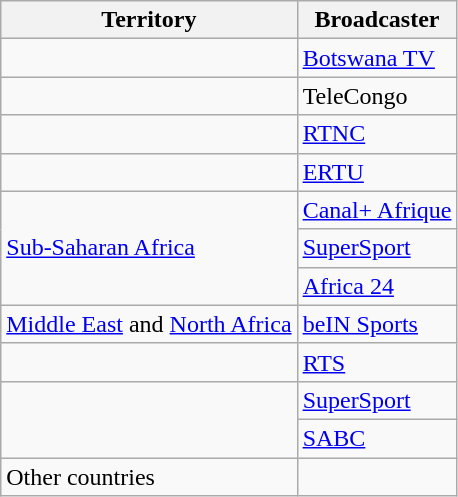<table class="wikitable">
<tr>
<th>Territory</th>
<th>Broadcaster</th>
</tr>
<tr>
<td></td>
<td><a href='#'>Botswana TV</a></td>
</tr>
<tr>
<td></td>
<td>TeleCongo</td>
</tr>
<tr>
<td></td>
<td><a href='#'>RTNC</a></td>
</tr>
<tr>
<td></td>
<td><a href='#'>ERTU</a></td>
</tr>
<tr>
<td rowspan=3><a href='#'>Sub-Saharan Africa</a></td>
<td><a href='#'>Canal+ Afrique</a></td>
</tr>
<tr>
<td><a href='#'>SuperSport</a></td>
</tr>
<tr>
<td><a href='#'>Africa 24</a></td>
</tr>
<tr>
<td> <a href='#'>Middle East</a> and <a href='#'>North Africa</a></td>
<td><a href='#'>beIN Sports</a></td>
</tr>
<tr>
<td></td>
<td><a href='#'>RTS</a></td>
</tr>
<tr>
<td rowspan=2></td>
<td><a href='#'>SuperSport</a></td>
</tr>
<tr>
<td><a href='#'>SABC</a></td>
</tr>
<tr>
<td>Other countries</td>
<td></td>
</tr>
</table>
